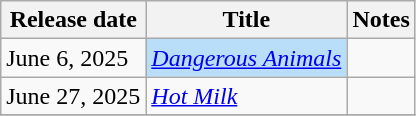<table class="wikitable sortable">
<tr>
<th>Release date</th>
<th>Title</th>
<th>Notes</th>
</tr>
<tr>
<td>June 6, 2025</td>
<td style="background:#B8DEF9;"><em><a href='#'>Dangerous Animals</a></em></td>
<td></td>
</tr>
<tr>
<td>June 27, 2025</td>
<td><em><a href='#'>Hot Milk</a></em></td>
<td></td>
</tr>
<tr>
</tr>
</table>
